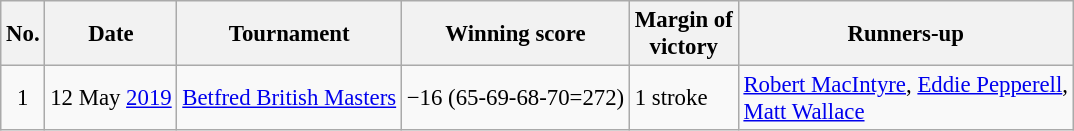<table class="wikitable" style="font-size:95%;">
<tr>
<th>No.</th>
<th>Date</th>
<th>Tournament</th>
<th>Winning score</th>
<th>Margin of<br>victory</th>
<th>Runners-up</th>
</tr>
<tr>
<td align=center>1</td>
<td align=right>12 May <a href='#'>2019</a></td>
<td><a href='#'>Betfred British Masters</a></td>
<td>−16 (65-69-68-70=272)</td>
<td>1 stroke</td>
<td> <a href='#'>Robert MacIntyre</a>,  <a href='#'>Eddie Pepperell</a>,<br> <a href='#'>Matt Wallace</a></td>
</tr>
</table>
